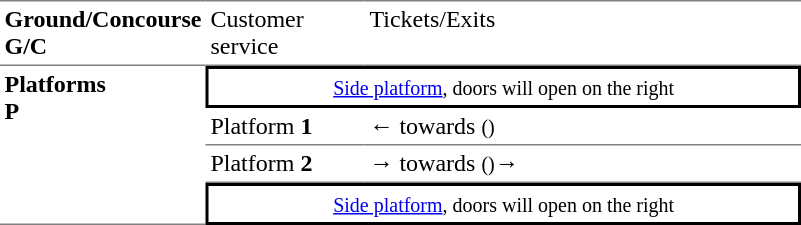<table table border=0 cellspacing=0 cellpadding=3>
<tr>
<td style="border-bottom:solid 1px gray;border-top:solid 1px gray;" width=50 valign=top><strong>Ground/Concourse<br>G/C</strong></td>
<td style="border-top:solid 1px gray;border-bottom:solid 1px gray;" width=100 valign=top>Customer service</td>
<td style="border-top:solid 1px gray;border-bottom:solid 1px gray;" width=285 valign=top>Tickets/Exits</td>
</tr>
<tr>
<td style="border-bottom:solid 1px gray;" rowspan=4 valign=top><strong>Platforms<br>P</strong></td>
<td style="border-top:solid 2px black;border-right:solid 2px black;border-left:solid 2px black;border-bottom:solid 2px black;text-align:center;" colspan=2><small><a href='#'>Side platform</a>, doors will open on the right</small></td>
</tr>
<tr>
<td style="border-bottom:solid 1px gray;">Platform <span><strong>1</strong></span></td>
<td style="border-bottom:solid 1px gray;">←  towards  <small>()</small></td>
</tr>
<tr>
<td style="border-bottom:solid 1px gray;">Platform <span><strong>2</strong></span></td>
<td style="border-bottom:solid 1px gray;"><span>→</span>  towards  <small>()</small>→</td>
</tr>
<tr>
<td style="border-top:solid 2px black;border-left:solid 2px black;border-right:solid 2px black;border-bottom:solid 2px black;text-align:center;" colspan=2><small><a href='#'>Side platform</a>, doors will open on the right</small></td>
</tr>
</table>
